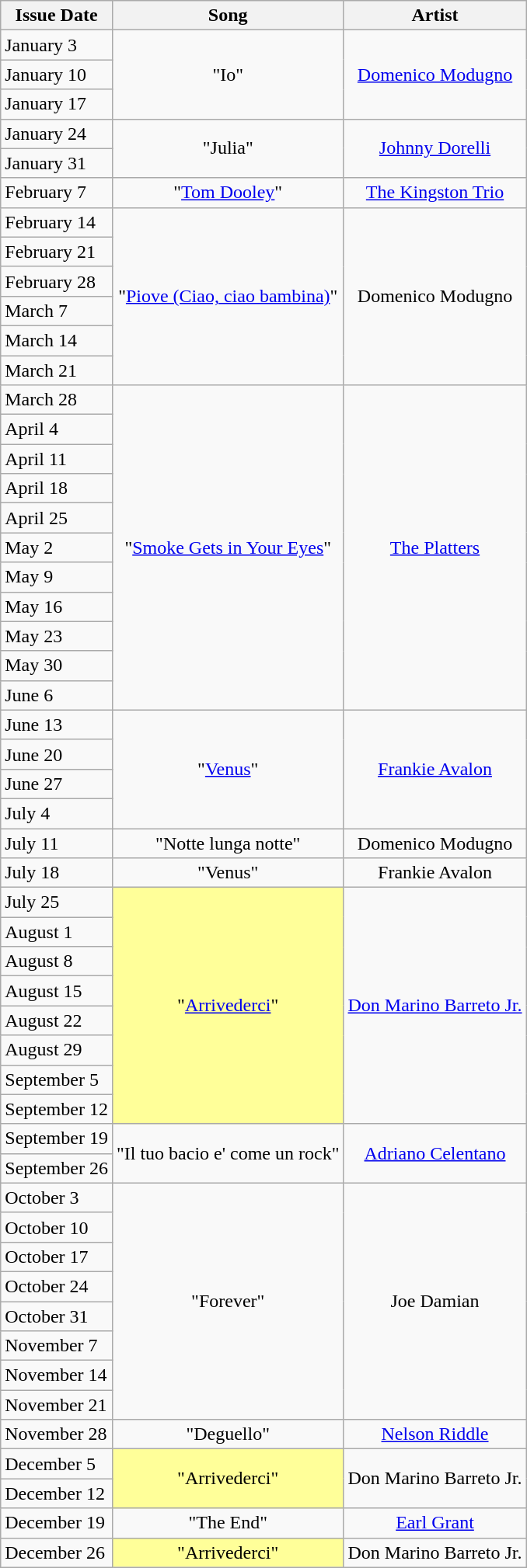<table class="wikitable">
<tr>
<th>Issue Date</th>
<th>Song</th>
<th>Artist</th>
</tr>
<tr>
<td>January 3</td>
<td align="center" rowspan="3">"Io"</td>
<td align="center" rowspan="3"><a href='#'>Domenico Modugno</a></td>
</tr>
<tr>
<td>January 10</td>
</tr>
<tr>
<td>January 17</td>
</tr>
<tr>
<td>January 24</td>
<td align="center" rowspan="2">"Julia"</td>
<td align="center" rowspan="2"><a href='#'>Johnny Dorelli</a></td>
</tr>
<tr>
<td>January 31</td>
</tr>
<tr>
<td>February 7</td>
<td align="center" rowspan="1">"<a href='#'>Tom Dooley</a>"</td>
<td align="center" rowspan="1"><a href='#'>The Kingston Trio</a></td>
</tr>
<tr>
<td>February 14</td>
<td align="center" rowspan="6">"<a href='#'>Piove (Ciao, ciao bambina)</a>"</td>
<td align="center" rowspan="6">Domenico Modugno</td>
</tr>
<tr>
<td>February 21</td>
</tr>
<tr>
<td>February 28</td>
</tr>
<tr>
<td>March 7</td>
</tr>
<tr>
<td>March 14</td>
</tr>
<tr>
<td>March 21</td>
</tr>
<tr>
<td>March 28</td>
<td align="center" rowspan="11">"<a href='#'>Smoke Gets in Your Eyes</a>"</td>
<td align="center" rowspan="11"><a href='#'>The Platters</a></td>
</tr>
<tr>
<td>April 4</td>
</tr>
<tr>
<td>April 11</td>
</tr>
<tr>
<td>April 18</td>
</tr>
<tr>
<td>April 25</td>
</tr>
<tr>
<td>May 2</td>
</tr>
<tr>
<td>May 9</td>
</tr>
<tr>
<td>May 16</td>
</tr>
<tr>
<td>May 23</td>
</tr>
<tr>
<td>May 30</td>
</tr>
<tr>
<td>June 6</td>
</tr>
<tr>
<td>June 13</td>
<td align="center" rowspan="4">"<a href='#'>Venus</a>"</td>
<td align="center" rowspan="4"><a href='#'>Frankie Avalon</a></td>
</tr>
<tr>
<td>June 20</td>
</tr>
<tr>
<td>June 27</td>
</tr>
<tr>
<td>July 4</td>
</tr>
<tr>
<td>July 11</td>
<td align="center" rowspan="1">"Notte lunga notte"</td>
<td align="center" rowspan="1">Domenico Modugno</td>
</tr>
<tr>
<td>July 18</td>
<td align="center" rowspan="1">"Venus"</td>
<td align="center" rowspan="1">Frankie Avalon</td>
</tr>
<tr>
<td>July 25</td>
<td bgcolor=#FFFF99 align="center" rowspan="8">"<a href='#'>Arrivederci</a>"</td>
<td align="center" rowspan="8"><a href='#'>Don Marino Barreto Jr.</a></td>
</tr>
<tr>
<td>August 1</td>
</tr>
<tr>
<td>August 8</td>
</tr>
<tr>
<td>August 15</td>
</tr>
<tr>
<td>August 22</td>
</tr>
<tr>
<td>August 29</td>
</tr>
<tr>
<td>September 5</td>
</tr>
<tr>
<td>September 12</td>
</tr>
<tr>
<td>September 19</td>
<td align="center" rowspan="2">"Il tuo bacio e' come un rock"</td>
<td align="center" rowspan="2"><a href='#'>Adriano Celentano</a></td>
</tr>
<tr>
<td>September 26</td>
</tr>
<tr>
<td>October 3</td>
<td align="center" rowspan="8">"Forever"</td>
<td align="center" rowspan="8">Joe Damian</td>
</tr>
<tr>
<td>October 10</td>
</tr>
<tr>
<td>October 17</td>
</tr>
<tr>
<td>October 24</td>
</tr>
<tr>
<td>October 31</td>
</tr>
<tr>
<td>November 7</td>
</tr>
<tr>
<td>November 14</td>
</tr>
<tr>
<td>November 21</td>
</tr>
<tr>
<td>November 28</td>
<td align="center" rowspan="1">"Deguello"</td>
<td align="center" rowspan="1"><a href='#'>Nelson Riddle</a></td>
</tr>
<tr>
<td>December 5</td>
<td bgcolor=#FFFF99 align="center" rowspan="2">"Arrivederci"</td>
<td align="center" rowspan="2">Don Marino Barreto Jr.</td>
</tr>
<tr>
<td>December 12</td>
</tr>
<tr>
<td>December 19</td>
<td align="center" rowspan="1">"The End"</td>
<td align="center" rowspan="1"><a href='#'>Earl Grant</a></td>
</tr>
<tr>
<td>December 26</td>
<td bgcolor=#FFFF99 align="center" rowspan="1">"Arrivederci"</td>
<td align="center" rowspan="1">Don Marino Barreto Jr.</td>
</tr>
</table>
